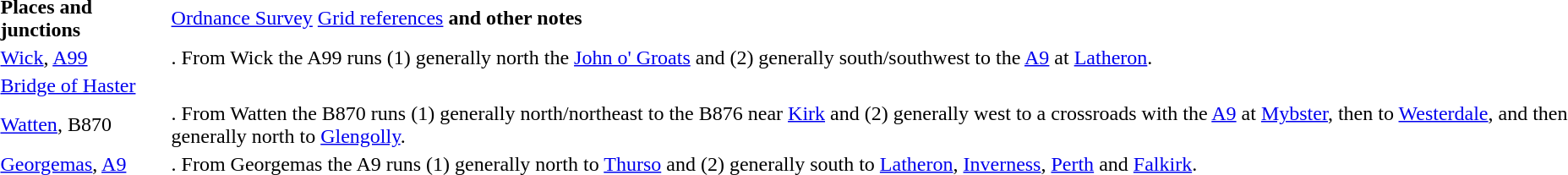<table ->
<tr>
<td><strong>Places and junctions</strong></td>
<td><a href='#'>Ordnance Survey</a> <a href='#'>Grid references</a> <strong>and other notes</strong></td>
</tr>
<tr>
<td><a href='#'>Wick</a>, <a href='#'>A99</a></td>
<td>. From Wick the A99 runs (1) generally north the <a href='#'>John o' Groats</a> and (2) generally south/southwest to the <a href='#'>A9</a> at <a href='#'>Latheron</a>.</td>
</tr>
<tr>
<td><a href='#'>Bridge of Haster</a></td>
<td></td>
</tr>
<tr>
<td><a href='#'>Watten</a>, B870</td>
<td>. From Watten the B870 runs (1) generally north/northeast to the B876 near <a href='#'>Kirk</a> and (2) generally west to a crossroads with the <a href='#'>A9</a> at <a href='#'>Mybster</a>, then to <a href='#'>Westerdale</a>, and then generally north to <a href='#'>Glengolly</a>.</td>
</tr>
<tr>
<td><a href='#'>Georgemas</a>, <a href='#'>A9</a></td>
<td>. From Georgemas the A9 runs (1) generally north to <a href='#'>Thurso</a> and (2) generally south to <a href='#'>Latheron</a>, <a href='#'>Inverness</a>, <a href='#'>Perth</a> and <a href='#'>Falkirk</a>.</td>
</tr>
</table>
